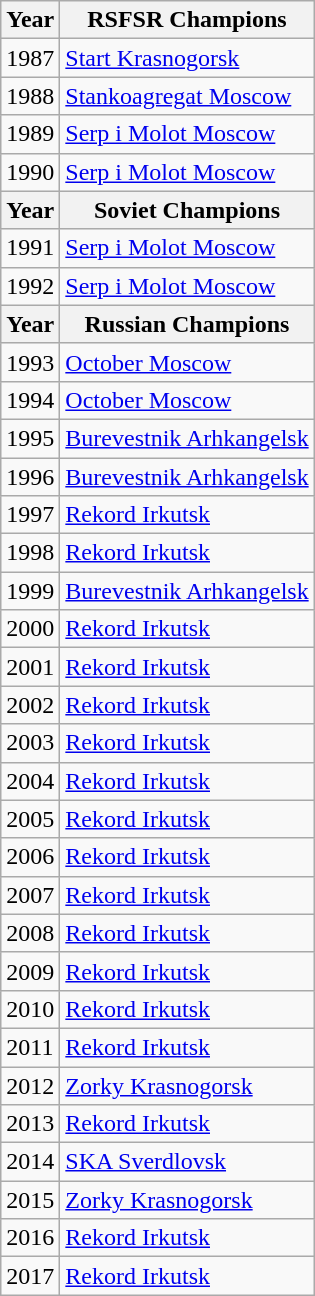<table class="wikitable">
<tr>
<th>Year</th>
<th>RSFSR Champions</th>
</tr>
<tr>
<td>1987</td>
<td><a href='#'>Start Krasnogorsk</a></td>
</tr>
<tr>
<td>1988</td>
<td><a href='#'>Stankoagregat Moscow</a></td>
</tr>
<tr>
<td>1989</td>
<td><a href='#'>Serp i Molot Moscow</a></td>
</tr>
<tr>
<td>1990</td>
<td><a href='#'>Serp i Molot Moscow</a></td>
</tr>
<tr>
<th>Year</th>
<th>Soviet Champions</th>
</tr>
<tr>
<td>1991</td>
<td><a href='#'>Serp i Molot Moscow</a></td>
</tr>
<tr>
<td>1992</td>
<td><a href='#'>Serp i Molot Moscow</a></td>
</tr>
<tr>
<th>Year</th>
<th>Russian Champions</th>
</tr>
<tr>
<td>1993</td>
<td><a href='#'>October Moscow</a></td>
</tr>
<tr>
<td>1994</td>
<td><a href='#'>October Moscow</a></td>
</tr>
<tr>
<td>1995</td>
<td><a href='#'>Burevestnik Arhkangelsk</a></td>
</tr>
<tr>
<td>1996</td>
<td><a href='#'>Burevestnik Arhkangelsk</a></td>
</tr>
<tr>
<td>1997</td>
<td><a href='#'>Rekord Irkutsk</a></td>
</tr>
<tr>
<td>1998</td>
<td><a href='#'>Rekord Irkutsk</a></td>
</tr>
<tr>
<td>1999</td>
<td><a href='#'>Burevestnik Arhkangelsk</a></td>
</tr>
<tr>
<td>2000</td>
<td><a href='#'>Rekord Irkutsk</a></td>
</tr>
<tr>
<td>2001</td>
<td><a href='#'>Rekord Irkutsk</a></td>
</tr>
<tr>
<td>2002</td>
<td><a href='#'>Rekord Irkutsk</a></td>
</tr>
<tr>
<td>2003</td>
<td><a href='#'>Rekord Irkutsk</a></td>
</tr>
<tr>
<td>2004</td>
<td><a href='#'>Rekord Irkutsk</a></td>
</tr>
<tr>
<td>2005</td>
<td><a href='#'>Rekord Irkutsk</a></td>
</tr>
<tr>
<td>2006</td>
<td><a href='#'>Rekord Irkutsk</a></td>
</tr>
<tr>
<td>2007</td>
<td><a href='#'>Rekord Irkutsk</a></td>
</tr>
<tr>
<td>2008</td>
<td><a href='#'>Rekord Irkutsk</a></td>
</tr>
<tr>
<td>2009</td>
<td><a href='#'>Rekord Irkutsk</a></td>
</tr>
<tr>
<td>2010</td>
<td><a href='#'>Rekord Irkutsk</a></td>
</tr>
<tr>
<td>2011</td>
<td><a href='#'>Rekord Irkutsk</a></td>
</tr>
<tr>
<td>2012</td>
<td><a href='#'>Zorky Krasnogorsk</a></td>
</tr>
<tr>
<td>2013</td>
<td><a href='#'>Rekord Irkutsk</a></td>
</tr>
<tr>
<td>2014</td>
<td><a href='#'>SKA Sverdlovsk</a></td>
</tr>
<tr>
<td>2015</td>
<td><a href='#'>Zorky Krasnogorsk</a></td>
</tr>
<tr>
<td>2016</td>
<td><a href='#'>Rekord Irkutsk</a></td>
</tr>
<tr>
<td>2017</td>
<td><a href='#'>Rekord Irkutsk</a></td>
</tr>
</table>
